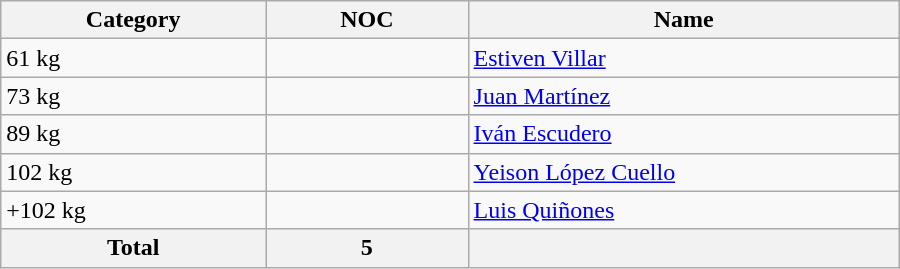<table class = "wikitable" width=600>
<tr>
<th width=120>Category</th>
<th width=90>NOC</th>
<th width=200>Name</th>
</tr>
<tr>
<td>61 kg</td>
<td></td>
<td><a href='#'>Estiven Villar</a></td>
</tr>
<tr>
<td>73 kg</td>
<td></td>
<td><a href='#'>Juan Martínez</a></td>
</tr>
<tr>
<td>89 kg</td>
<td></td>
<td><a href='#'>Iván Escudero</a></td>
</tr>
<tr>
<td>102 kg</td>
<td></td>
<td><a href='#'>Yeison López Cuello</a></td>
</tr>
<tr>
<td>+102 kg</td>
<td></td>
<td><a href='#'>Luis Quiñones</a></td>
</tr>
<tr>
<th>Total</th>
<th>5</th>
<th></th>
</tr>
</table>
